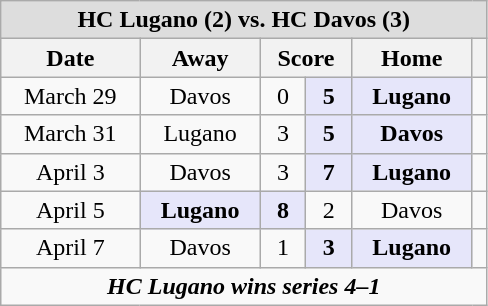<table cellspacing="5">
<tr>
<td valign="top"><br><table class="wikitable" width="325px" style="text-align:center;">
<tr>
<th style="background:#DDDDDD;" colspan="6">HC Lugano (2) vs. HC Davos (3)</th>
</tr>
<tr>
<th>Date</th>
<th>Away</th>
<th colspan="2">Score</th>
<th>Home</th>
<th></th>
</tr>
<tr>
<td>March 29</td>
<td>Davos</td>
<td>0</td>
<td style="background:#e6e6fa;"><strong>5</strong></td>
<td style="background:#e6e6fa;"><strong>Lugano</strong></td>
<td></td>
</tr>
<tr>
<td>March 31</td>
<td>Lugano</td>
<td>3</td>
<td style="background:#e6e6fa;"><strong>5</strong></td>
<td style="background:#e6e6fa;"><strong>Davos</strong></td>
<td></td>
</tr>
<tr>
<td>April 3</td>
<td>Davos</td>
<td>3</td>
<td style="background:#e6e6fa;"><strong>7</strong></td>
<td style="background:#e6e6fa;"><strong>Lugano</strong></td>
<td></td>
</tr>
<tr>
<td>April 5</td>
<td style="background:#e6e6fa;"><strong>Lugano</strong></td>
<td style="background:#e6e6fa;"><strong>8</strong></td>
<td>2</td>
<td>Davos</td>
<td></td>
</tr>
<tr>
<td>April 7</td>
<td>Davos</td>
<td>1</td>
<td style="background:#e6e6fa;"><strong>3</strong></td>
<td style="background:#e6e6fa;"><strong>Lugano</strong></td>
<td></td>
</tr>
<tr style="text-align:center;">
<td colspan="6"><strong><em>HC Lugano wins series 4–1</em></strong></td>
</tr>
</table>
</td>
</tr>
</table>
